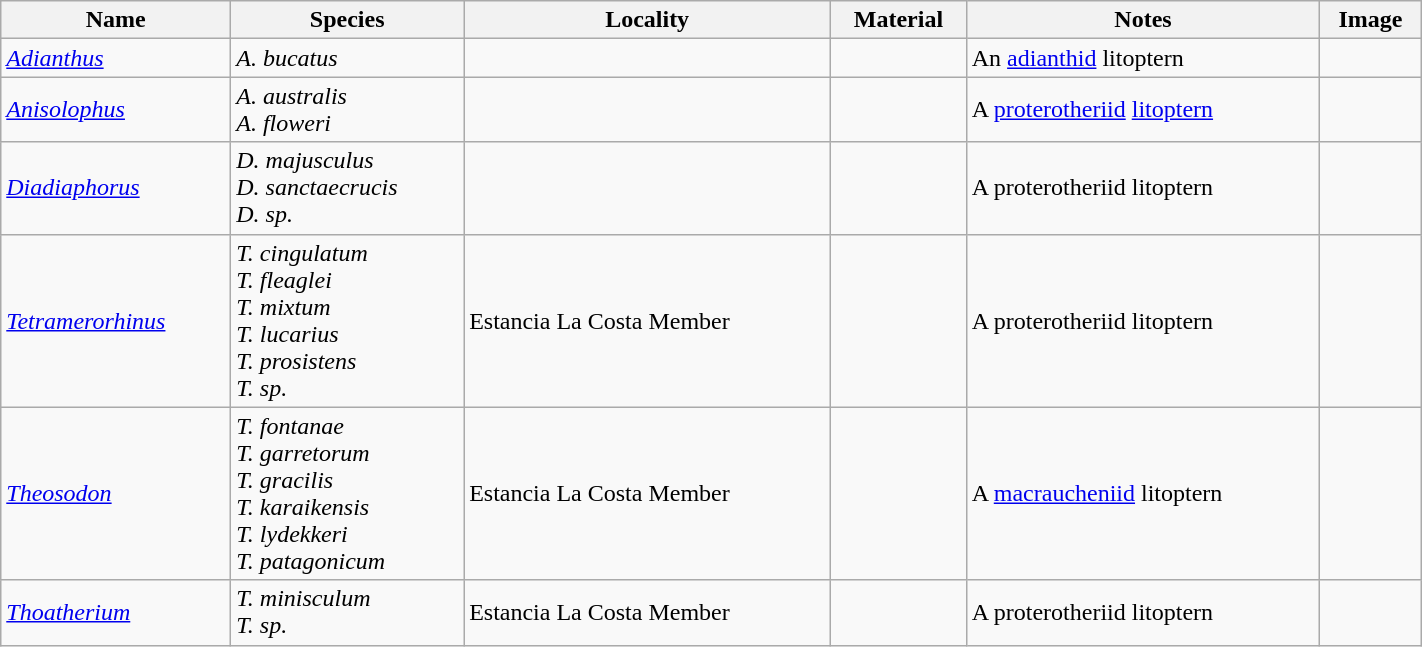<table class="wikitable" align="center" width="75%">
<tr>
<th>Name</th>
<th>Species</th>
<th>Locality</th>
<th>Material</th>
<th>Notes</th>
<th>Image</th>
</tr>
<tr>
<td><em><a href='#'>Adianthus</a></em></td>
<td><em>A. bucatus</em></td>
<td></td>
<td></td>
<td>An <a href='#'>adianthid</a> litoptern</td>
<td></td>
</tr>
<tr>
<td><em><a href='#'>Anisolophus</a></em></td>
<td><em>A. australis</em><br><em>A. floweri</em></td>
<td></td>
<td></td>
<td>A <a href='#'>proterotheriid</a> <a href='#'>litoptern</a></td>
<td></td>
</tr>
<tr>
<td><em><a href='#'>Diadiaphorus</a></em></td>
<td><em>D. majusculus</em><br><em>D. sanctaecrucis</em><br><em>D. sp.</em></td>
<td></td>
<td></td>
<td>A proterotheriid litoptern</td>
<td></td>
</tr>
<tr>
<td><em><a href='#'>Tetramerorhinus</a></em></td>
<td><em>T. cingulatum</em><br><em>T. fleaglei</em><br><em>T. mixtum</em><br><em>T. lucarius</em><br><em>T. prosistens</em><br><em>T. sp.</em></td>
<td>Estancia La Costa Member</td>
<td></td>
<td>A proterotheriid litoptern</td>
<td></td>
</tr>
<tr>
<td><em><a href='#'>Theosodon</a></em></td>
<td><em>T. fontanae</em><br><em>T. garretorum</em><br><em>T. gracilis</em><br><em>T. karaikensis</em><br><em>T. lydekkeri</em><br><em>T. patagonicum</em></td>
<td>Estancia La Costa Member</td>
<td></td>
<td>A <a href='#'>macraucheniid</a> litoptern</td>
<td></td>
</tr>
<tr>
<td><em><a href='#'>Thoatherium</a></em></td>
<td><em>T. minisculum</em><br><em>T. sp.</em></td>
<td>Estancia La Costa Member</td>
<td></td>
<td>A proterotheriid litoptern</td>
<td></td>
</tr>
</table>
